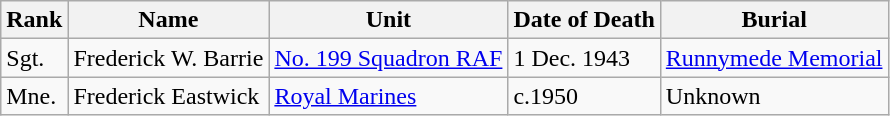<table class="wikitable">
<tr>
<th>Rank</th>
<th>Name</th>
<th>Unit</th>
<th>Date of Death</th>
<th>Burial</th>
</tr>
<tr>
<td>Sgt.</td>
<td>Frederick W. Barrie</td>
<td><a href='#'>No. 199 Squadron RAF</a></td>
<td>1 Dec. 1943</td>
<td><a href='#'>Runnymede Memorial</a></td>
</tr>
<tr>
<td>Mne.</td>
<td>Frederick Eastwick</td>
<td><a href='#'>Royal Marines</a></td>
<td>c.1950</td>
<td>Unknown</td>
</tr>
</table>
